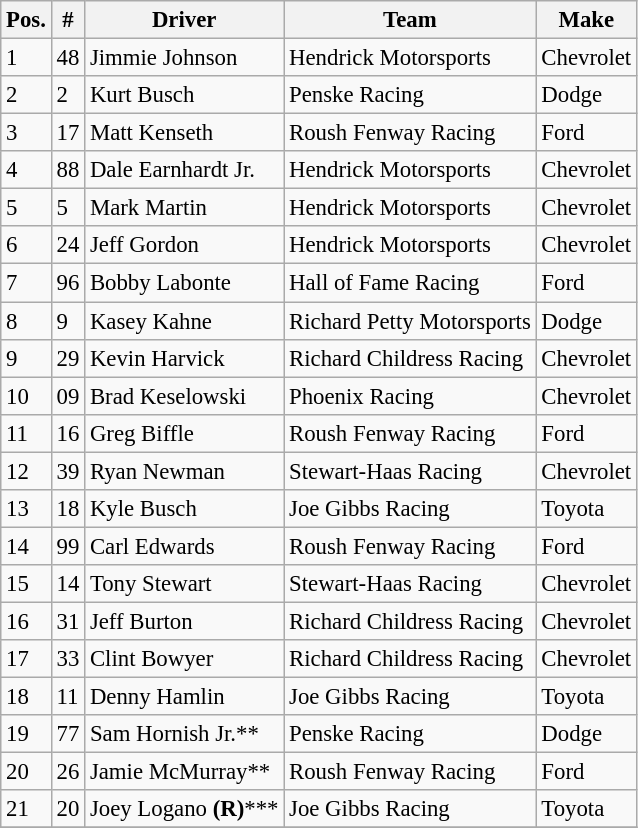<table class="wikitable" style="font-size:95%">
<tr>
<th>Pos.</th>
<th>#</th>
<th>Driver</th>
<th>Team</th>
<th>Make</th>
</tr>
<tr>
<td>1</td>
<td>48</td>
<td>Jimmie Johnson</td>
<td>Hendrick Motorsports</td>
<td>Chevrolet</td>
</tr>
<tr>
<td>2</td>
<td>2</td>
<td>Kurt Busch</td>
<td>Penske Racing</td>
<td>Dodge</td>
</tr>
<tr>
<td>3</td>
<td>17</td>
<td>Matt Kenseth</td>
<td>Roush Fenway Racing</td>
<td>Ford</td>
</tr>
<tr>
<td>4</td>
<td>88</td>
<td>Dale Earnhardt Jr.</td>
<td>Hendrick Motorsports</td>
<td>Chevrolet</td>
</tr>
<tr>
<td>5</td>
<td>5</td>
<td>Mark Martin</td>
<td>Hendrick Motorsports</td>
<td>Chevrolet</td>
</tr>
<tr>
<td>6</td>
<td>24</td>
<td>Jeff Gordon</td>
<td>Hendrick Motorsports</td>
<td>Chevrolet</td>
</tr>
<tr>
<td>7</td>
<td>96</td>
<td>Bobby Labonte</td>
<td>Hall of Fame Racing</td>
<td>Ford</td>
</tr>
<tr>
<td>8</td>
<td>9</td>
<td>Kasey Kahne</td>
<td>Richard Petty Motorsports</td>
<td>Dodge</td>
</tr>
<tr>
<td>9</td>
<td>29</td>
<td>Kevin Harvick</td>
<td>Richard Childress Racing</td>
<td>Chevrolet</td>
</tr>
<tr>
<td>10</td>
<td>09</td>
<td>Brad Keselowski</td>
<td>Phoenix Racing</td>
<td>Chevrolet</td>
</tr>
<tr>
<td>11</td>
<td>16</td>
<td>Greg Biffle</td>
<td>Roush Fenway Racing</td>
<td>Ford</td>
</tr>
<tr>
<td>12</td>
<td>39</td>
<td>Ryan Newman</td>
<td>Stewart-Haas Racing</td>
<td>Chevrolet</td>
</tr>
<tr>
<td>13</td>
<td>18</td>
<td>Kyle Busch</td>
<td>Joe Gibbs Racing</td>
<td>Toyota</td>
</tr>
<tr>
<td>14</td>
<td>99</td>
<td>Carl Edwards</td>
<td>Roush Fenway Racing</td>
<td>Ford</td>
</tr>
<tr>
<td>15</td>
<td>14</td>
<td>Tony Stewart</td>
<td>Stewart-Haas Racing</td>
<td>Chevrolet</td>
</tr>
<tr>
<td>16</td>
<td>31</td>
<td>Jeff Burton</td>
<td>Richard Childress Racing</td>
<td>Chevrolet</td>
</tr>
<tr>
<td>17</td>
<td>33</td>
<td>Clint Bowyer</td>
<td>Richard Childress Racing</td>
<td>Chevrolet</td>
</tr>
<tr>
<td>18</td>
<td>11</td>
<td>Denny Hamlin</td>
<td>Joe Gibbs Racing</td>
<td>Toyota</td>
</tr>
<tr>
<td>19</td>
<td>77</td>
<td>Sam Hornish Jr.**</td>
<td>Penske Racing</td>
<td>Dodge</td>
</tr>
<tr>
<td>20</td>
<td>26</td>
<td>Jamie McMurray**</td>
<td>Roush Fenway Racing</td>
<td>Ford</td>
</tr>
<tr>
<td>21</td>
<td>20</td>
<td>Joey Logano <strong>(R)</strong>***</td>
<td>Joe Gibbs Racing</td>
<td>Toyota</td>
</tr>
<tr>
</tr>
</table>
